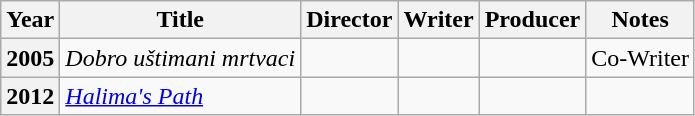<table class="wikitable plainrowheaders" style="margin-right: 0;">
<tr>
<th>Year</th>
<th>Title</th>
<th>Director</th>
<th>Writer</th>
<th>Producer</th>
<th>Notes</th>
</tr>
<tr>
<th scope="row">2005</th>
<td><em>Dobro uštimani mrtvaci</em></td>
<td></td>
<td></td>
<td></td>
<td>Co-Writer</td>
</tr>
<tr>
<th scope="row">2012</th>
<td><em><a href='#'>Halima's Path</a></em></td>
<td></td>
<td></td>
<td></td>
<td></td>
</tr>
</table>
